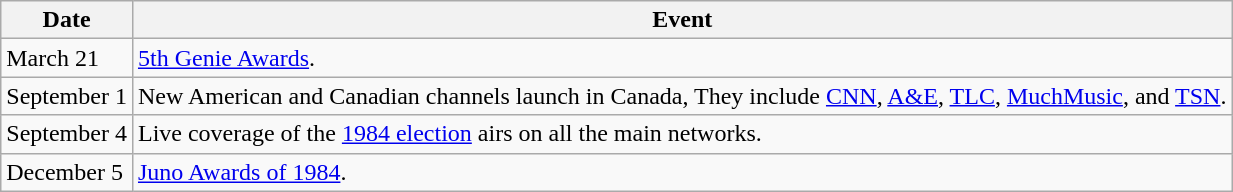<table class="wikitable">
<tr>
<th>Date</th>
<th>Event</th>
</tr>
<tr>
<td>March 21</td>
<td><a href='#'>5th Genie Awards</a>.</td>
</tr>
<tr>
<td>September 1</td>
<td>New American and Canadian channels launch in Canada, They include <a href='#'>CNN</a>, <a href='#'>A&E</a>, <a href='#'>TLC</a>, <a href='#'>MuchMusic</a>, and <a href='#'>TSN</a>.</td>
</tr>
<tr>
<td>September 4</td>
<td>Live coverage of the <a href='#'>1984 election</a> airs on all the main networks.</td>
</tr>
<tr>
<td>December 5</td>
<td><a href='#'>Juno Awards of 1984</a>.</td>
</tr>
</table>
